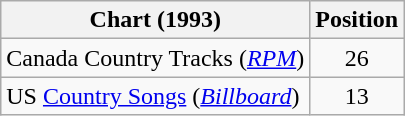<table class="wikitable sortable">
<tr>
<th scope="col">Chart (1993)</th>
<th scope="col">Position</th>
</tr>
<tr>
<td>Canada Country Tracks (<em><a href='#'>RPM</a></em>)</td>
<td align="center">26</td>
</tr>
<tr>
<td>US <a href='#'>Country Songs</a> (<em><a href='#'>Billboard</a></em>)</td>
<td align="center">13</td>
</tr>
</table>
